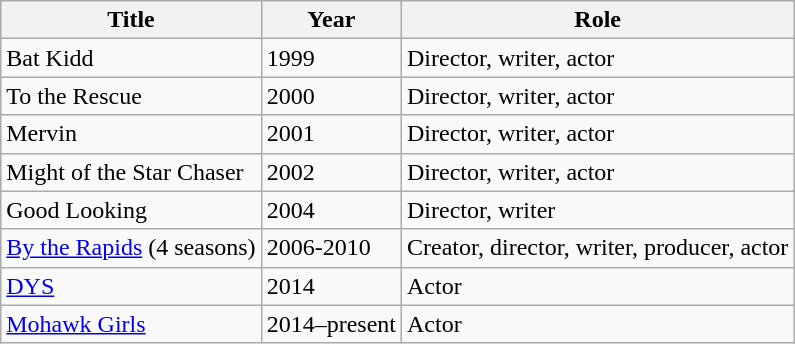<table class="wikitable">
<tr>
<th>Title</th>
<th>Year</th>
<th>Role</th>
</tr>
<tr>
<td>Bat Kidd</td>
<td>1999</td>
<td>Director, writer, actor</td>
</tr>
<tr>
<td>To the Rescue</td>
<td>2000</td>
<td>Director, writer, actor</td>
</tr>
<tr>
<td>Mervin </td>
<td>2001</td>
<td>Director, writer, actor</td>
</tr>
<tr>
<td>Might of the Star Chaser </td>
<td>2002</td>
<td>Director, writer, actor</td>
</tr>
<tr>
<td>Good Looking </td>
<td>2004</td>
<td>Director, writer</td>
</tr>
<tr>
<td><a href='#'>By the Rapids</a> (4 seasons) </td>
<td>2006-2010</td>
<td>Creator, director, writer, producer, actor</td>
</tr>
<tr>
<td><a href='#'>DYS</a></td>
<td>2014</td>
<td>Actor</td>
</tr>
<tr>
<td><a href='#'>Mohawk Girls</a></td>
<td>2014–present</td>
<td>Actor</td>
</tr>
</table>
